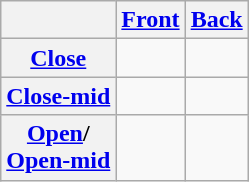<table class="wikitable" style="text-align:center;">
<tr>
<th colspan="2"></th>
<th><a href='#'>Front</a></th>
<th><a href='#'>Back</a></th>
</tr>
<tr>
<th colspan=2><a href='#'>Close</a></th>
<td></td>
<td></td>
</tr>
<tr>
<th colspan=2><a href='#'>Close-mid</a></th>
<td></td>
<td></td>
</tr>
<tr>
<th colspan=2><a href='#'>Open</a>/<br><a href='#'>Open-mid</a></th>
<td></td>
<td></td>
</tr>
</table>
